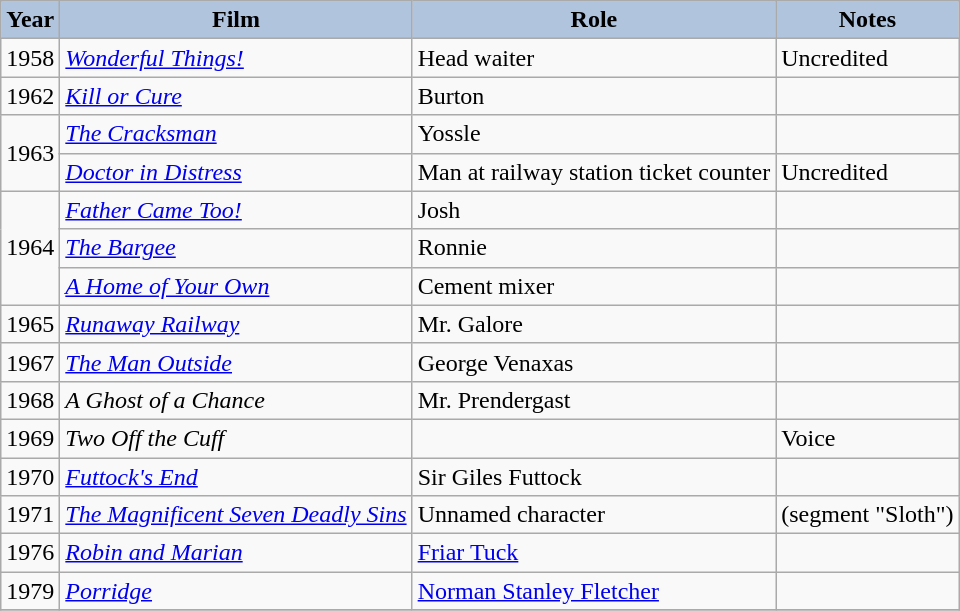<table class="wikitable">
<tr style="text-align:center;">
<th style="background:#B0C4DE;">Year</th>
<th style="background:#B0C4DE;">Film</th>
<th style="background:#B0C4DE;">Role</th>
<th style="background:#B0C4DE;">Notes</th>
</tr>
<tr>
<td>1958</td>
<td><em><a href='#'>Wonderful Things!</a></em></td>
<td>Head waiter</td>
<td>Uncredited</td>
</tr>
<tr>
<td>1962</td>
<td><em><a href='#'>Kill or Cure</a></em></td>
<td>Burton</td>
<td></td>
</tr>
<tr>
<td rowspan="2">1963</td>
<td><em><a href='#'>The Cracksman</a></em></td>
<td>Yossle</td>
<td></td>
</tr>
<tr>
<td><em><a href='#'>Doctor in Distress</a></em></td>
<td>Man at railway station ticket counter</td>
<td>Uncredited</td>
</tr>
<tr>
<td rowspan="3">1964</td>
<td><em><a href='#'>Father Came Too!</a></em></td>
<td>Josh</td>
<td></td>
</tr>
<tr>
<td><em><a href='#'>The Bargee</a></em></td>
<td>Ronnie</td>
<td></td>
</tr>
<tr>
<td><em><a href='#'>A Home of Your Own</a></em></td>
<td>Cement mixer</td>
<td></td>
</tr>
<tr>
<td>1965</td>
<td><em><a href='#'>Runaway Railway</a></em></td>
<td>Mr. Galore</td>
<td></td>
</tr>
<tr>
<td>1967</td>
<td><em><a href='#'>The Man Outside</a></em></td>
<td>George Venaxas</td>
<td></td>
</tr>
<tr>
<td>1968</td>
<td><em>A Ghost of a Chance</em></td>
<td>Mr. Prendergast</td>
<td></td>
</tr>
<tr>
<td>1969</td>
<td><em>Two Off the Cuff</em></td>
<td></td>
<td>Voice</td>
</tr>
<tr>
<td>1970</td>
<td><em><a href='#'>Futtock's End</a></em></td>
<td>Sir Giles Futtock</td>
<td></td>
</tr>
<tr>
<td>1971</td>
<td><em><a href='#'>The Magnificent Seven Deadly Sins</a></em></td>
<td>Unnamed character</td>
<td>(segment "Sloth")</td>
</tr>
<tr>
<td>1976</td>
<td><em><a href='#'>Robin and Marian</a></em></td>
<td><a href='#'>Friar Tuck</a></td>
<td></td>
</tr>
<tr>
<td>1979</td>
<td><em><a href='#'>Porridge</a></em></td>
<td><a href='#'>Norman Stanley Fletcher</a></td>
<td></td>
</tr>
<tr>
</tr>
</table>
